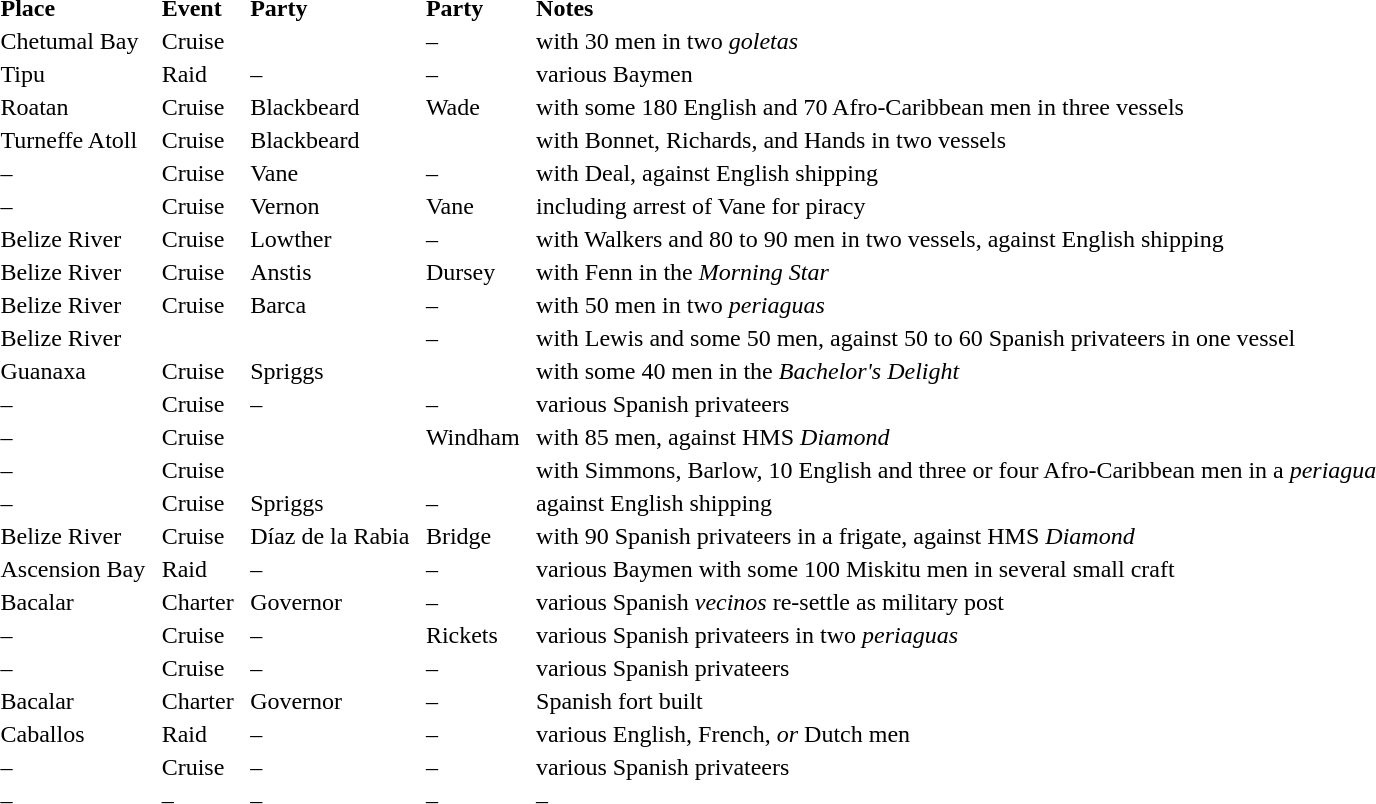<table class="sortable">
<tr>
<th style="text-align:right;"></th>
<th style="text-align:right;padding-left:.5em;"></th>
<th style="text-align:left;padding-left:.5em;"class=unsortable>Place</th>
<th style="text-align:left;padding-left:.5em;"class=unsortable>Event</th>
<th style="text-align:left;padding-left:.5em;"class=unsortable>Party</th>
<th style="text-align:left;padding-left:.5em;"class=unsortable>Party</th>
<th style="text-align:left;padding-left:.5em;"class=unsortable>Notes</th>
</tr>
<tr>
<td style="text-align:right;vertical-align:top;"></td>
<td style="text-align:right;vertical-align:top;padding-left:.5em;"></td>
<td style="vertical-align:top;padding-left:.5em;">Chetumal Bay</td>
<td style="padding-left:.5em;vertical-align:top;">Cruise</td>
<td style="padding-left:.5em;vertical-align:top;"></td>
<td style="padding-left:.5em;vertical-align:top;">–</td>
<td style="padding-left:.5em;vertical-align:top;">with 30 men in two <em>goletas</em></td>
</tr>
<tr>
<td style="text-align:right;vertical-align:top;"></td>
<td style="text-align:right;vertical-align:top;padding-left:.5em;"></td>
<td style="vertical-align:top;padding-left:.5em;">Tipu</td>
<td style="padding-left:.5em;vertical-align:top;">Raid</td>
<td style="padding-left:.5em;vertical-align:top;">–</td>
<td style="padding-left:.5em;vertical-align:top;">–</td>
<td style="padding-left:.5em;vertical-align:top;">various Baymen</td>
</tr>
<tr>
<td style="text-align:right;vertical-align:top;"></td>
<td style="text-align:right;vertical-align:top;padding-left:.5em;"></td>
<td style="vertical-align:top;padding-left:.5em;">Roatan</td>
<td style="padding-left:.5em;vertical-align:top;">Cruise</td>
<td style="padding-left:.5em;vertical-align:top;">Blackbeard</td>
<td style="padding-left:.5em;vertical-align:top;">Wade</td>
<td style="padding-left:.5em;vertical-align:top;">with some 180 English and 70 Afro-Caribbean men in three vessels</td>
</tr>
<tr>
<td style="text-align:right;vertical-align:top;"></td>
<td style="text-align:right;vertical-align:top;padding-left:.5em;"></td>
<td style="vertical-align:top;padding-left:.5em;">Turneffe Atoll</td>
<td style="padding-left:.5em;vertical-align:top;">Cruise</td>
<td style="padding-left:.5em;vertical-align:top;">Blackbeard</td>
<td style="padding-left:.5em;vertical-align:top;"></td>
<td style="padding-left:.5em;vertical-align:top;">with Bonnet, Richards, and Hands in two vessels</td>
</tr>
<tr>
<td style="text-align:right;vertical-align:top;"></td>
<td style="text-align:right;vertical-align:top;padding-left:.5em;"></td>
<td style="vertical-align:top;padding-left:.5em;">–</td>
<td style="padding-left:.5em;vertical-align:top;">Cruise</td>
<td style="padding-left:.5em;vertical-align:top;">Vane</td>
<td style="padding-left:.5em;vertical-align:top;">–</td>
<td style="padding-left:.5em;vertical-align:top;">with Deal, against English shipping</td>
</tr>
<tr>
<td style="text-align:right;vertical-align:top;"></td>
<td style="text-align:right;vertical-align:top;padding-left:.5em;"></td>
<td style="vertical-align:top;padding-left:.5em;">–</td>
<td style="padding-left:.5em;vertical-align:top;">Cruise</td>
<td style="padding-left:.5em;vertical-align:top;">Vernon</td>
<td style="padding-left:.5em;vertical-align:top;">Vane</td>
<td style="padding-left:.5em;vertical-align:top;">including arrest of Vane for piracy</td>
</tr>
<tr>
<td style="text-align:right;vertical-align:top;"></td>
<td style="text-align:right;vertical-align:top;padding-left:.5em;"></td>
<td style="vertical-align:top;padding-left:.5em;">Belize River</td>
<td style="padding-left:.5em;vertical-align:top;">Cruise</td>
<td style="padding-left:.5em;vertical-align:top;">Lowther</td>
<td style="padding-left:.5em;vertical-align:top;">–</td>
<td style="padding-left:.5em;vertical-align:top;">with Walkers and 80 to 90 men in two vessels, against English shipping</td>
</tr>
<tr>
<td style="text-align:right;vertical-align:top;"></td>
<td style="text-align:right;vertical-align:top;padding-left:.5em;"></td>
<td style="vertical-align:top;padding-left:.5em;">Belize River</td>
<td style="padding-left:.5em;vertical-align:top;">Cruise</td>
<td style="padding-left:.5em;vertical-align:top;">Anstis</td>
<td style="padding-left:.5em;vertical-align:top;">Dursey</td>
<td style="padding-left:.5em;vertical-align:top;">with Fenn in the <em>Morning Star</em></td>
</tr>
<tr>
<td style="text-align:right;vertical-align:top;"></td>
<td style="text-align:right;vertical-align:top;padding-left:.5em;"></td>
<td style="vertical-align:top;padding-left:.5em;">Belize River</td>
<td style="padding-left:.5em;vertical-align:top;">Cruise</td>
<td style="padding-left:.5em;vertical-align:top;">Barca</td>
<td style="padding-left:.5em;vertical-align:top;">–</td>
<td style="padding-left:.5em;vertical-align:top;">with 50 men in two <em>periaguas</em></td>
</tr>
<tr>
<td style="text-align:right;vertical-align:top;"></td>
<td style="text-align:right;vertical-align:top;padding-left:.5em;"></td>
<td style="vertical-align:top;padding-left:.5em;">Belize River</td>
<td style="padding-left:.5em;vertical-align:top;"></td>
<td style="padding-left:.5em;vertical-align:top;"></td>
<td style="padding-left:.5em;vertical-align:top;">–</td>
<td style="padding-left:.5em;vertical-align:top;">with Lewis and some 50 men, against 50 to 60 Spanish privateers in one vessel</td>
</tr>
<tr>
<td style="text-align:right;vertical-align:top;"></td>
<td style="text-align:right;vertical-align:top;padding-left:.5em;"></td>
<td style="vertical-align:top;padding-left:.5em;">Guanaxa</td>
<td style="padding-left:.5em;vertical-align:top;">Cruise</td>
<td style="padding-left:.5em;vertical-align:top;">Spriggs</td>
<td style="padding-left:.5em;vertical-align:top;"></td>
<td style="padding-left:.5em;vertical-align:top;">with some 40 men in the <em>Bachelor's Delight</em></td>
</tr>
<tr>
<td style="text-align:right;vertical-align:top;"></td>
<td style="text-align:right;vertical-align:top;padding-left:.5em;"></td>
<td style="vertical-align:top;padding-left:.5em;">–</td>
<td style="padding-left:.5em;vertical-align:top;">Cruise</td>
<td style="padding-left:.5em;vertical-align:top;">–</td>
<td style="padding-left:.5em;vertical-align:top;">–</td>
<td style="padding-left:.5em;vertical-align:top;">various Spanish privateers</td>
</tr>
<tr>
<td style="text-align:right;vertical-align:top;"></td>
<td style="text-align:right;vertical-align:top;padding-left:.5em;"></td>
<td style="vertical-align:top;padding-left:.5em;">–</td>
<td style="padding-left:.5em;vertical-align:top;">Cruise</td>
<td style="padding-left:.5em;vertical-align:top;"></td>
<td style="padding-left:.5em;vertical-align:top;">Windham</td>
<td style="padding-left:.5em;vertical-align:top;">with 85 men, against HMS <em>Diamond</em></td>
</tr>
<tr>
<td style="text-align:right;vertical-align:top;"></td>
<td style="text-align:right;vertical-align:top;padding-left:.5em;"></td>
<td style="vertical-align:top;padding-left:.5em;">–</td>
<td style="padding-left:.5em;vertical-align:top;">Cruise</td>
<td style="padding-left:.5em;vertical-align:top;"></td>
<td style="padding-left:.5em;vertical-align:top;"></td>
<td style="padding-left:.5em;vertical-align:top;">with Simmons, Barlow, 10 English and three or four Afro-Caribbean men in a <em>periagua</em></td>
</tr>
<tr>
<td style="text-align:right;vertical-align:top;"></td>
<td style="text-align:right;vertical-align:top;padding-left:.5em;"></td>
<td style="vertical-align:top;padding-left:.5em;">–</td>
<td style="padding-left:.5em;vertical-align:top;">Cruise</td>
<td style="padding-left:.5em;vertical-align:top;">Spriggs</td>
<td style="padding-left:.5em;vertical-align:top;">–</td>
<td style="padding-left:.5em;vertical-align:top;">against English shipping</td>
</tr>
<tr>
<td style="text-align:right;vertical-align:top;"></td>
<td style="text-align:right;vertical-align:top;padding-left:.5em;"></td>
<td style="vertical-align:top;padding-left:.5em;">Belize River</td>
<td style="padding-left:.5em;vertical-align:top;">Cruise</td>
<td style="padding-left:.5em;vertical-align:top;">Díaz de la Rabia</td>
<td style="padding-left:.5em;vertical-align:top;">Bridge</td>
<td style="padding-left:.5em;vertical-align:top;">with 90 Spanish privateers in a frigate, against HMS <em>Diamond</em></td>
</tr>
<tr>
<td style="text-align:right;vertical-align:top;"></td>
<td style="text-align:right;vertical-align:top;padding-left:.5em;"></td>
<td style="vertical-align:top;padding-left:.5em;">Ascension Bay</td>
<td style="padding-left:.5em;vertical-align:top;">Raid</td>
<td style="padding-left:.5em;vertical-align:top;">–</td>
<td style="padding-left:.5em;vertical-align:top;">–</td>
<td style="padding-left:.5em;vertical-align:top;">various Baymen with some 100 Miskitu men in several small craft</td>
</tr>
<tr>
<td style="text-align:right;vertical-align:top;"></td>
<td style="text-align:right;vertical-align:top;padding-left:.5em;"></td>
<td style="vertical-align:top;padding-left:.5em;">Bacalar</td>
<td style="padding-left:.5em;vertical-align:top;">Charter</td>
<td style="padding-left:.5em;vertical-align:top;">Governor</td>
<td style="padding-left:.5em;vertical-align:top;">–</td>
<td style="padding-left:.5em;vertical-align:top;">various Spanish <em>vecinos</em> re-settle as military post</td>
</tr>
<tr>
<td style="text-align:right;vertical-align:top;"></td>
<td style="text-align:right;vertical-align:top;padding-left:.5em;"></td>
<td style="vertical-align:top;padding-left:.5em;">–</td>
<td style="padding-left:.5em;vertical-align:top;">Cruise</td>
<td style="padding-left:.5em;vertical-align:top;">–</td>
<td style="padding-left:.5em;vertical-align:top;">Rickets</td>
<td style="padding-left:.5em;vertical-align:top;">various Spanish privateers in two <em>periaguas</em></td>
</tr>
<tr>
<td style="text-align:right;vertical-align:top;"></td>
<td style="text-align:right;vertical-align:top;padding-left:.5em;"></td>
<td style="vertical-align:top;padding-left:.5em;">–</td>
<td style="padding-left:.5em;vertical-align:top;">Cruise</td>
<td style="padding-left:.5em;vertical-align:top;">–</td>
<td style="padding-left:.5em;vertical-align:top;">–</td>
<td style="padding-left:.5em;vertical-align:top;">various Spanish privateers</td>
</tr>
<tr>
<td style="text-align:right;vertical-align:top;"></td>
<td style="text-align:right;vertical-align:top;padding-left:.5em;"></td>
<td style="vertical-align:top;padding-left:.5em;">Bacalar</td>
<td style="padding-left:.5em;vertical-align:top;">Charter</td>
<td style="padding-left:.5em;vertical-align:top;">Governor</td>
<td style="padding-left:.5em;vertical-align:top;">–</td>
<td style="padding-left:.5em;vertical-align:top;">Spanish fort built</td>
</tr>
<tr>
<td style="text-align:right;vertical-align:top;"></td>
<td style="text-align:right;vertical-align:top;padding-left:.5em;"></td>
<td style="vertical-align:top;padding-left:.5em;">Caballos</td>
<td style="padding-left:.5em;vertical-align:top;">Raid</td>
<td style="padding-left:.5em;vertical-align:top;">–</td>
<td style="padding-left:.5em;vertical-align:top;">–</td>
<td style="padding-left:.5em;vertical-align:top;">various English, French, <em>or</em> Dutch men</td>
</tr>
<tr>
<td style="text-align:right;vertical-align:top;"></td>
<td style="text-align:right;vertical-align:top;padding-left:.5em;"></td>
<td style="vertical-align:top;padding-left:.5em;">–</td>
<td style="padding-left:.5em;vertical-align:top;">Cruise</td>
<td style="padding-left:.5em;vertical-align:top;">–</td>
<td style="padding-left:.5em;vertical-align:top;">–</td>
<td style="padding-left:.5em;vertical-align:top;">various Spanish privateers</td>
</tr>
<tr>
<td style="text-align:right;vertical-align:top;"></td>
<td style="text-align:right;vertical-align:top;padding-left:.5em;"></td>
<td style="vertical-align:top;padding-left:.5em;">–</td>
<td style="padding-left:.5em;vertical-align:top;">–</td>
<td style="padding-left:.5em;vertical-align:top;">–</td>
<td style="padding-left:.5em;vertical-align:top;">–</td>
<td style="padding-left:.5em;vertical-align:top;">–</td>
</tr>
</table>
